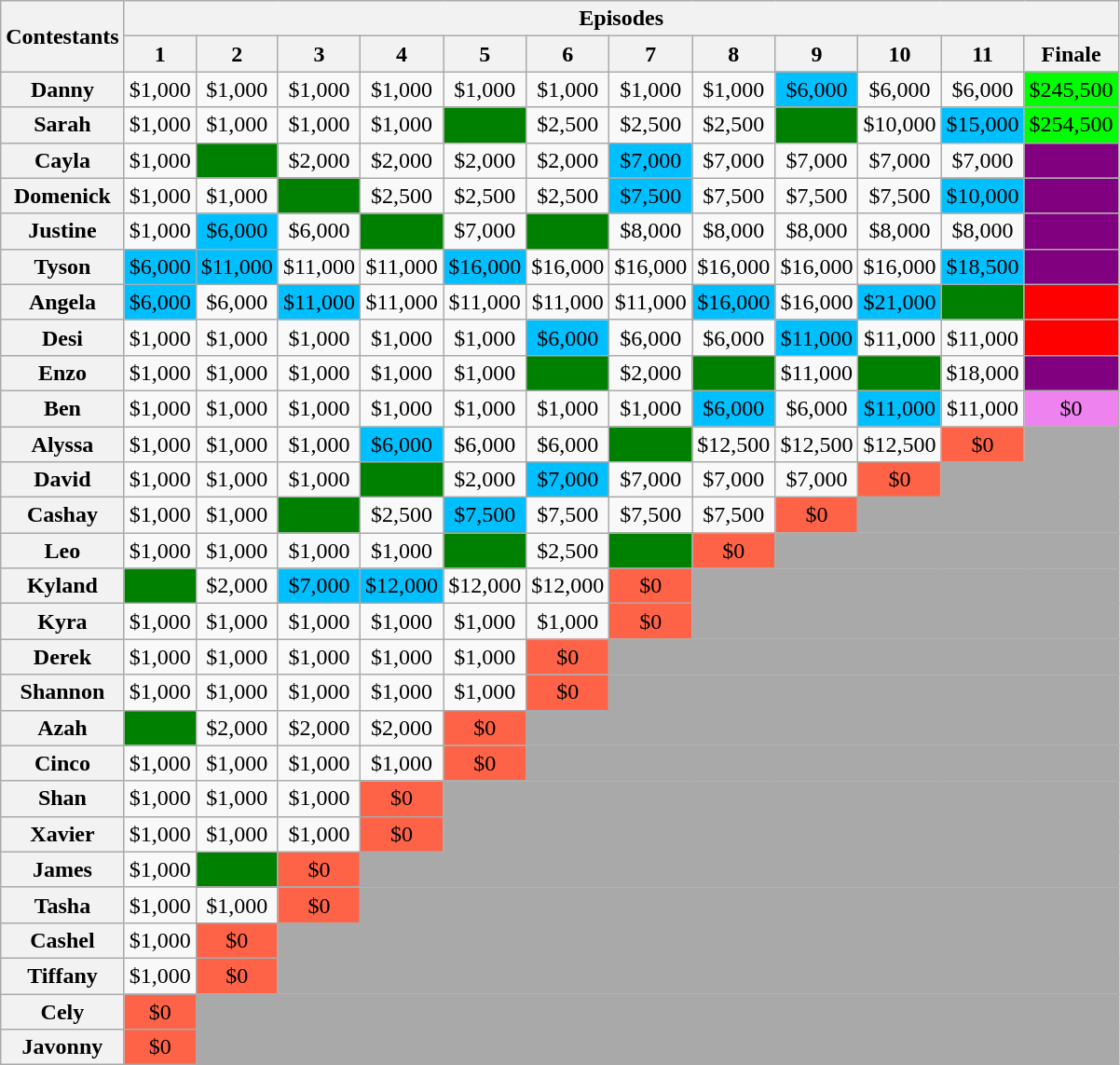<table class="wikitable unsortable" style="text-align:center">
<tr>
<th rowspan="2" scope="col">Contestants</th>
<th colspan="12" scope="col">Episodes</th>
</tr>
<tr>
<th>1</th>
<th>2</th>
<th>3</th>
<th>4</th>
<th>5</th>
<th>6</th>
<th>7</th>
<th>8</th>
<th>9</th>
<th>10</th>
<th>11</th>
<th>Finale</th>
</tr>
<tr>
<th scope="row">Danny</th>
<td>$1,000</td>
<td>$1,000</td>
<td>$1,000</td>
<td>$1,000</td>
<td>$1,000</td>
<td>$1,000</td>
<td>$1,000</td>
<td>$1,000</td>
<td style="background:deepskyblue">$6,000</td>
<td>$6,000</td>
<td>$6,000</td>
<td style="background:lime">$245,500</td>
</tr>
<tr>
<th scope="row">Sarah</th>
<td>$1,000</td>
<td>$1,000</td>
<td>$1,000</td>
<td>$1,000</td>
<td style="background:green"></td>
<td>$2,500</td>
<td>$2,500</td>
<td>$2,500</td>
<td style="background:green"></td>
<td>$10,000</td>
<td style="background:deepskyblue">$15,000</td>
<td style="background:lime">$254,500</td>
</tr>
<tr>
<th scope="row">Cayla</th>
<td>$1,000</td>
<td style="background:green"></td>
<td>$2,000</td>
<td>$2,000</td>
<td>$2,000</td>
<td>$2,000</td>
<td style="background:deepskyblue">$7,000</td>
<td>$7,000</td>
<td>$7,000</td>
<td>$7,000</td>
<td>$7,000</td>
<td style="background:purple"></td>
</tr>
<tr>
<th scope="row">Domenick</th>
<td>$1,000</td>
<td>$1,000</td>
<td style="background:green"></td>
<td>$2,500</td>
<td>$2,500</td>
<td>$2,500</td>
<td style="background:deepskyblue">$7,500</td>
<td>$7,500</td>
<td>$7,500</td>
<td>$7,500</td>
<td style="background:deepskyblue">$10,000</td>
<td style="background:purple"></td>
</tr>
<tr>
<th scope="row">Justine</th>
<td>$1,000</td>
<td style="background:deepskyblue">$6,000</td>
<td>$6,000</td>
<td style="background:green"></td>
<td>$7,000</td>
<td style="background:green"></td>
<td>$8,000</td>
<td>$8,000</td>
<td>$8,000</td>
<td>$8,000</td>
<td>$8,000</td>
<td style="background:purple"></td>
</tr>
<tr>
<th scope="row">Tyson</th>
<td style="background:deepskyblue">$6,000</td>
<td style="background:deepskyblue">$11,000</td>
<td>$11,000</td>
<td>$11,000</td>
<td style="background:deepskyblue">$16,000</td>
<td>$16,000</td>
<td>$16,000</td>
<td>$16,000</td>
<td>$16,000</td>
<td>$16,000</td>
<td style="background:deepskyblue">$18,500</td>
<td style="background:purple"></td>
</tr>
<tr>
<th scope="row">Angela</th>
<td style="background:deepskyblue">$6,000</td>
<td>$6,000</td>
<td style="background:deepskyblue">$11,000</td>
<td>$11,000</td>
<td>$11,000</td>
<td>$11,000</td>
<td>$11,000</td>
<td style="background:deepskyblue">$16,000</td>
<td>$16,000</td>
<td style="background:deepskyblue">$21,000</td>
<td style="background:green"></td>
<td style="background:red"></td>
</tr>
<tr>
<th scope="row">Desi</th>
<td>$1,000</td>
<td>$1,000</td>
<td>$1,000</td>
<td>$1,000</td>
<td>$1,000</td>
<td style="background:deepskyblue">$6,000</td>
<td>$6,000</td>
<td>$6,000</td>
<td style="background:deepskyblue">$11,000</td>
<td>$11,000</td>
<td>$11,000</td>
<td style="background:red"></td>
</tr>
<tr>
<th scope="row">Enzo</th>
<td>$1,000</td>
<td>$1,000</td>
<td>$1,000</td>
<td>$1,000</td>
<td>$1,000</td>
<td style="background:green"></td>
<td>$2,000</td>
<td style="background:green"></td>
<td>$11,000</td>
<td style="background:green"></td>
<td>$18,000</td>
<td style="background:purple"></td>
</tr>
<tr>
<th scope="row">Ben</th>
<td>$1,000</td>
<td>$1,000</td>
<td>$1,000</td>
<td>$1,000</td>
<td>$1,000</td>
<td>$1,000</td>
<td>$1,000</td>
<td style="background:deepskyblue">$6,000</td>
<td>$6,000</td>
<td style="background:deepskyblue">$11,000</td>
<td>$11,000</td>
<td style="background:violet">$0</td>
</tr>
<tr>
<th scope="row">Alyssa</th>
<td>$1,000</td>
<td>$1,000</td>
<td>$1,000</td>
<td style="background:deepskyblue">$6,000</td>
<td>$6,000</td>
<td>$6,000</td>
<td style="background:green"></td>
<td>$12,500</td>
<td>$12,500</td>
<td>$12,500</td>
<td style="background:tomato">$0</td>
<td colspan="1" style="background:darkgray"></td>
</tr>
<tr>
<th scope="row">David</th>
<td>$1,000</td>
<td>$1,000</td>
<td>$1,000</td>
<td style="background:green"></td>
<td>$2,000</td>
<td style="background:deepskyblue">$7,000</td>
<td>$7,000</td>
<td>$7,000</td>
<td>$7,000</td>
<td style="background:tomato">$0</td>
<td colspan="2" style="background:darkgray"></td>
</tr>
<tr>
<th scope="row">Cashay</th>
<td>$1,000</td>
<td>$1,000</td>
<td style="background:green"></td>
<td>$2,500</td>
<td style="background:deepskyblue">$7,500</td>
<td>$7,500</td>
<td>$7,500</td>
<td>$7,500</td>
<td style="background:tomato">$0</td>
<td colspan="3" style="background:darkgray"></td>
</tr>
<tr>
<th scope="row">Leo</th>
<td>$1,000</td>
<td>$1,000</td>
<td>$1,000</td>
<td>$1,000</td>
<td style="background:green"></td>
<td>$2,500</td>
<td style="background:green"></td>
<td style="background:tomato">$0</td>
<td colspan="4" style="background:darkgray"></td>
</tr>
<tr>
<th scope="row">Kyland</th>
<td style="background:green"></td>
<td>$2,000</td>
<td style="background:deepskyblue">$7,000</td>
<td style="background:deepskyblue">$12,000</td>
<td>$12,000</td>
<td>$12,000</td>
<td style="background:tomato">$0</td>
<td colspan="5" style="background:darkgray"></td>
</tr>
<tr>
<th scope="row">Kyra</th>
<td>$1,000</td>
<td>$1,000</td>
<td>$1,000</td>
<td>$1,000</td>
<td>$1,000</td>
<td>$1,000</td>
<td style="background:tomato">$0</td>
<td colspan="5" style="background:darkgray"></td>
</tr>
<tr>
<th scope="row">Derek</th>
<td>$1,000</td>
<td>$1,000</td>
<td>$1,000</td>
<td>$1,000</td>
<td>$1,000</td>
<td style="background:tomato">$0</td>
<td colspan="6" style="background:darkgray"></td>
</tr>
<tr>
<th scope="row">Shannon</th>
<td>$1,000</td>
<td>$1,000</td>
<td>$1,000</td>
<td>$1,000</td>
<td>$1,000</td>
<td style="background:tomato">$0</td>
<td colspan="6" style="background:darkgray"></td>
</tr>
<tr>
<th scope="row">Azah</th>
<td style="background:green"></td>
<td>$2,000</td>
<td>$2,000</td>
<td>$2,000</td>
<td style="background:tomato">$0</td>
<td colspan="7" style="background:darkgray"></td>
</tr>
<tr>
<th scope="row">Cinco</th>
<td>$1,000</td>
<td>$1,000</td>
<td>$1,000</td>
<td>$1,000</td>
<td style="background:tomato">$0</td>
<td colspan="7" style="background:darkgray"></td>
</tr>
<tr>
<th scope="row">Shan</th>
<td>$1,000</td>
<td>$1,000</td>
<td>$1,000</td>
<td style="background:tomato">$0</td>
<td colspan="8" style="background:darkgray"></td>
</tr>
<tr>
<th scope="row">Xavier</th>
<td>$1,000</td>
<td>$1,000</td>
<td>$1,000</td>
<td style="background:tomato">$0</td>
<td colspan="8" style="background:darkgray"></td>
</tr>
<tr>
<th scope="row">James</th>
<td>$1,000</td>
<td style="background:green"></td>
<td style="background:tomato">$0</td>
<td colspan="9" style="background:darkgray"></td>
</tr>
<tr>
<th scope="row">Tasha</th>
<td>$1,000</td>
<td>$1,000</td>
<td style="background:tomato">$0</td>
<td colspan="9" style="background:darkgray"></td>
</tr>
<tr>
<th scope="row">Cashel</th>
<td>$1,000</td>
<td style="background:tomato">$0</td>
<td colspan="10" style="background:darkgray"></td>
</tr>
<tr>
<th scope="row">Tiffany</th>
<td>$1,000</td>
<td style="background:tomato">$0</td>
<td colspan="10" style="background:darkgray"></td>
</tr>
<tr>
<th scope="row">Cely</th>
<td style="background:tomato">$0</td>
<td colspan="11" style="background:darkgray"></td>
</tr>
<tr>
<th scope="row">Javonny</th>
<td style="background:tomato">$0</td>
<td colspan="11" style="background:darkgray"></td>
</tr>
</table>
